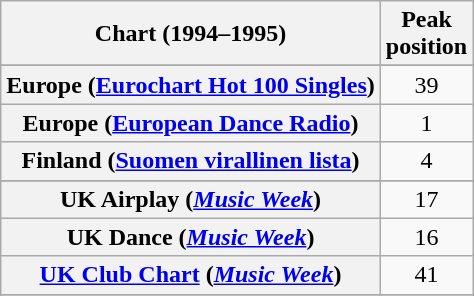<table class="wikitable sortable plainrowheaders" style="text-align:center">
<tr>
<th scope="col">Chart (1994–1995)</th>
<th scope="col">Peak<br>position</th>
</tr>
<tr>
</tr>
<tr>
</tr>
<tr>
<th scope="row">Europe (<a href='#'>Eurochart Hot 100 Singles</a>)</th>
<td>39</td>
</tr>
<tr>
<th scope="row">Europe (<a href='#'>European Dance Radio</a>)</th>
<td>1</td>
</tr>
<tr>
<th scope="row">Finland (<a href='#'>Suomen virallinen lista</a>)</th>
<td>4</td>
</tr>
<tr>
</tr>
<tr>
</tr>
<tr>
</tr>
<tr>
</tr>
<tr>
</tr>
<tr>
</tr>
<tr>
<th scope="row">UK Airplay (<em><a href='#'>Music Week</a></em>)</th>
<td>17</td>
</tr>
<tr>
<th scope="row">UK Dance (<em><a href='#'>Music Week</a></em>)</th>
<td>16</td>
</tr>
<tr>
<th scope="row"><a href='#'>UK Club Chart</a> (<em><a href='#'>Music Week</a></em>)</th>
<td>41</td>
</tr>
<tr>
</tr>
<tr>
</tr>
</table>
